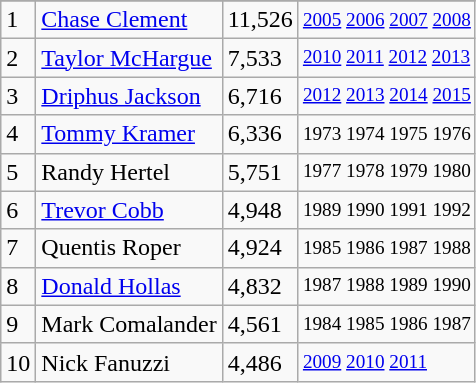<table class="wikitable">
<tr>
</tr>
<tr>
<td>1</td>
<td><a href='#'>Chase Clement</a></td>
<td><abbr>11,526</abbr></td>
<td style="font-size:80%;"><a href='#'>2005</a> <a href='#'>2006</a> <a href='#'>2007</a> <a href='#'>2008</a></td>
</tr>
<tr>
<td>2</td>
<td><a href='#'>Taylor McHargue</a></td>
<td><abbr>7,533</abbr></td>
<td style="font-size:80%;"><a href='#'>2010</a> <a href='#'>2011</a> <a href='#'>2012</a> <a href='#'>2013</a></td>
</tr>
<tr>
<td>3</td>
<td><a href='#'>Driphus Jackson</a></td>
<td><abbr>6,716</abbr></td>
<td style="font-size:80%;"><a href='#'>2012</a> <a href='#'>2013</a> <a href='#'>2014</a> <a href='#'>2015</a></td>
</tr>
<tr>
<td>4</td>
<td><a href='#'>Tommy Kramer</a></td>
<td><abbr>6,336</abbr></td>
<td style="font-size:80%;">1973 1974 1975 1976</td>
</tr>
<tr>
<td>5</td>
<td>Randy Hertel</td>
<td><abbr>5,751</abbr></td>
<td style="font-size:80%;">1977 1978 1979 1980</td>
</tr>
<tr>
<td>6</td>
<td><a href='#'>Trevor Cobb</a></td>
<td><abbr>4,948</abbr></td>
<td style="font-size:80%;">1989 1990 1991 1992</td>
</tr>
<tr>
<td>7</td>
<td>Quentis Roper</td>
<td><abbr>4,924</abbr></td>
<td style="font-size:80%;">1985 1986 1987 1988</td>
</tr>
<tr>
<td>8</td>
<td><a href='#'>Donald Hollas</a></td>
<td><abbr>4,832</abbr></td>
<td style="font-size:80%;">1987 1988 1989 1990</td>
</tr>
<tr>
<td>9</td>
<td>Mark Comalander</td>
<td><abbr>4,561</abbr></td>
<td style="font-size:80%;">1984 1985 1986 1987</td>
</tr>
<tr>
<td>10</td>
<td>Nick Fanuzzi</td>
<td><abbr>4,486</abbr></td>
<td style="font-size:80%;"><a href='#'>2009</a> <a href='#'>2010</a> <a href='#'>2011</a></td>
</tr>
</table>
